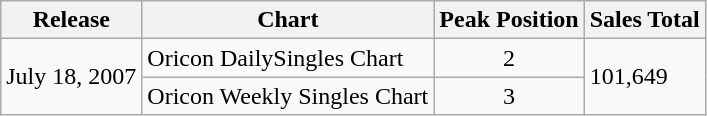<table class="wikitable">
<tr>
<th>Release</th>
<th>Chart</th>
<th>Peak Position</th>
<th>Sales Total</th>
</tr>
<tr>
<td rowspan="2">July 18, 2007</td>
<td>Oricon DailySingles Chart</td>
<td align="center">2</td>
<td rowspan="2">101,649</td>
</tr>
<tr>
<td>Oricon Weekly Singles Chart</td>
<td align="center">3</td>
</tr>
</table>
